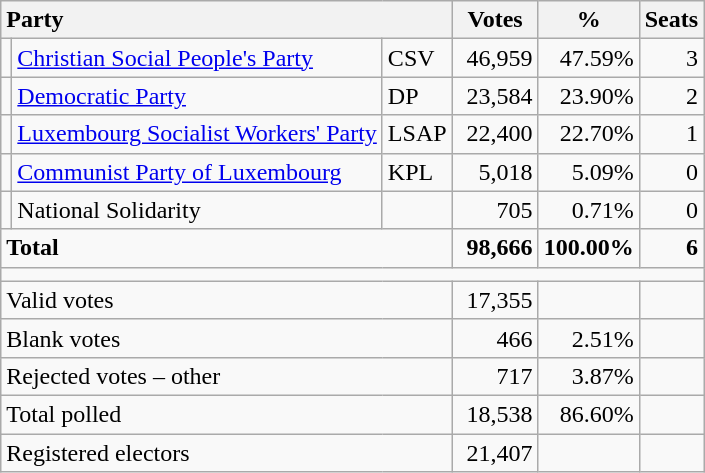<table class="wikitable" border="1" style="text-align:right;">
<tr>
<th style="text-align:left;" valign=bottom colspan=3>Party</th>
<th align=center valign=bottom width="50">Votes</th>
<th align=center valign=bottom width="50">%</th>
<th align=center>Seats</th>
</tr>
<tr>
<td></td>
<td align=left><a href='#'>Christian Social People's Party</a></td>
<td align=left>CSV</td>
<td>46,959</td>
<td>47.59%</td>
<td>3</td>
</tr>
<tr>
<td></td>
<td align=left><a href='#'>Democratic Party</a></td>
<td align=left>DP</td>
<td>23,584</td>
<td>23.90%</td>
<td>2</td>
</tr>
<tr>
<td></td>
<td align=left><a href='#'>Luxembourg Socialist Workers' Party</a></td>
<td align=left>LSAP</td>
<td>22,400</td>
<td>22.70%</td>
<td>1</td>
</tr>
<tr>
<td></td>
<td align=left><a href='#'>Communist Party of Luxembourg</a></td>
<td align=left>KPL</td>
<td>5,018</td>
<td>5.09%</td>
<td>0</td>
</tr>
<tr>
<td></td>
<td align=left>National Solidarity</td>
<td align=left></td>
<td>705</td>
<td>0.71%</td>
<td>0</td>
</tr>
<tr style="font-weight:bold">
<td align=left colspan=3>Total</td>
<td>98,666</td>
<td>100.00%</td>
<td>6</td>
</tr>
<tr>
<td colspan=6 height="2"></td>
</tr>
<tr>
<td align=left colspan=3>Valid votes</td>
<td>17,355</td>
<td></td>
<td></td>
</tr>
<tr>
<td align=left colspan=3>Blank votes</td>
<td>466</td>
<td>2.51%</td>
<td></td>
</tr>
<tr>
<td align=left colspan=3>Rejected votes – other</td>
<td>717</td>
<td>3.87%</td>
<td></td>
</tr>
<tr>
<td align=left colspan=3>Total polled</td>
<td>18,538</td>
<td>86.60%</td>
<td></td>
</tr>
<tr>
<td align=left colspan=3>Registered electors</td>
<td>21,407</td>
<td></td>
<td></td>
</tr>
</table>
